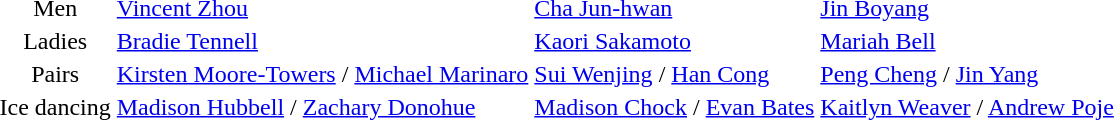<table>
<tr>
<td align=center>Men</td>
<td> <a href='#'>Vincent Zhou</a></td>
<td> <a href='#'>Cha Jun-hwan</a></td>
<td> <a href='#'>Jin Boyang</a></td>
</tr>
<tr>
<td align=center>Ladies</td>
<td> <a href='#'>Bradie Tennell</a></td>
<td> <a href='#'>Kaori Sakamoto</a></td>
<td> <a href='#'>Mariah Bell</a></td>
</tr>
<tr>
<td align=center>Pairs</td>
<td> <a href='#'>Kirsten Moore-Towers</a> / <a href='#'>Michael Marinaro</a></td>
<td> <a href='#'>Sui Wenjing</a> / <a href='#'>Han Cong</a></td>
<td> <a href='#'>Peng Cheng</a> / <a href='#'>Jin Yang</a></td>
</tr>
<tr>
<td align=center>Ice dancing</td>
<td> <a href='#'>Madison Hubbell</a> / <a href='#'>Zachary Donohue</a></td>
<td> <a href='#'>Madison Chock</a> / <a href='#'>Evan Bates</a></td>
<td> <a href='#'>Kaitlyn Weaver</a> / <a href='#'>Andrew Poje</a></td>
</tr>
</table>
